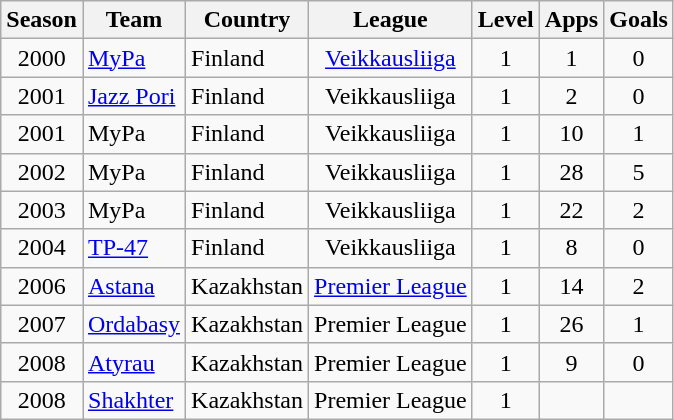<table class="wikitable" style="text-align: center;">
<tr>
<th>Season</th>
<th>Team</th>
<th>Country</th>
<th>League</th>
<th>Level</th>
<th>Apps</th>
<th>Goals</th>
</tr>
<tr>
<td>2000</td>
<td align="left"><a href='#'>MyPa</a></td>
<td align="left">Finland</td>
<td><a href='#'>Veikkausliiga</a></td>
<td>1</td>
<td>1</td>
<td>0</td>
</tr>
<tr>
<td>2001</td>
<td align="left"><a href='#'>Jazz Pori</a></td>
<td align="left">Finland</td>
<td>Veikkausliiga</td>
<td>1</td>
<td>2</td>
<td>0</td>
</tr>
<tr>
<td>2001</td>
<td align="left">MyPa</td>
<td align="left">Finland</td>
<td>Veikkausliiga</td>
<td>1</td>
<td>10</td>
<td>1</td>
</tr>
<tr>
<td>2002</td>
<td align="left">MyPa</td>
<td align="left">Finland</td>
<td>Veikkausliiga</td>
<td>1</td>
<td>28</td>
<td>5</td>
</tr>
<tr>
<td>2003</td>
<td align="left">MyPa</td>
<td align="left">Finland</td>
<td>Veikkausliiga</td>
<td>1</td>
<td>22</td>
<td>2</td>
</tr>
<tr>
<td>2004</td>
<td align="left"><a href='#'>TP-47</a></td>
<td align="left">Finland</td>
<td>Veikkausliiga</td>
<td>1</td>
<td>8</td>
<td>0</td>
</tr>
<tr>
<td>2006</td>
<td align="left"><a href='#'>Astana</a></td>
<td>Kazakhstan</td>
<td><a href='#'>Premier League</a></td>
<td>1</td>
<td>14</td>
<td>2</td>
</tr>
<tr>
<td>2007</td>
<td align="left"><a href='#'>Ordabasy</a></td>
<td>Kazakhstan</td>
<td>Premier League</td>
<td>1</td>
<td>26</td>
<td>1</td>
</tr>
<tr>
<td>2008</td>
<td align="left"><a href='#'>Atyrau</a></td>
<td>Kazakhstan</td>
<td>Premier League</td>
<td>1</td>
<td>9</td>
<td>0</td>
</tr>
<tr>
<td>2008</td>
<td align="left"><a href='#'>Shakhter</a></td>
<td>Kazakhstan</td>
<td>Premier League</td>
<td>1</td>
<td></td>
</tr>
</table>
